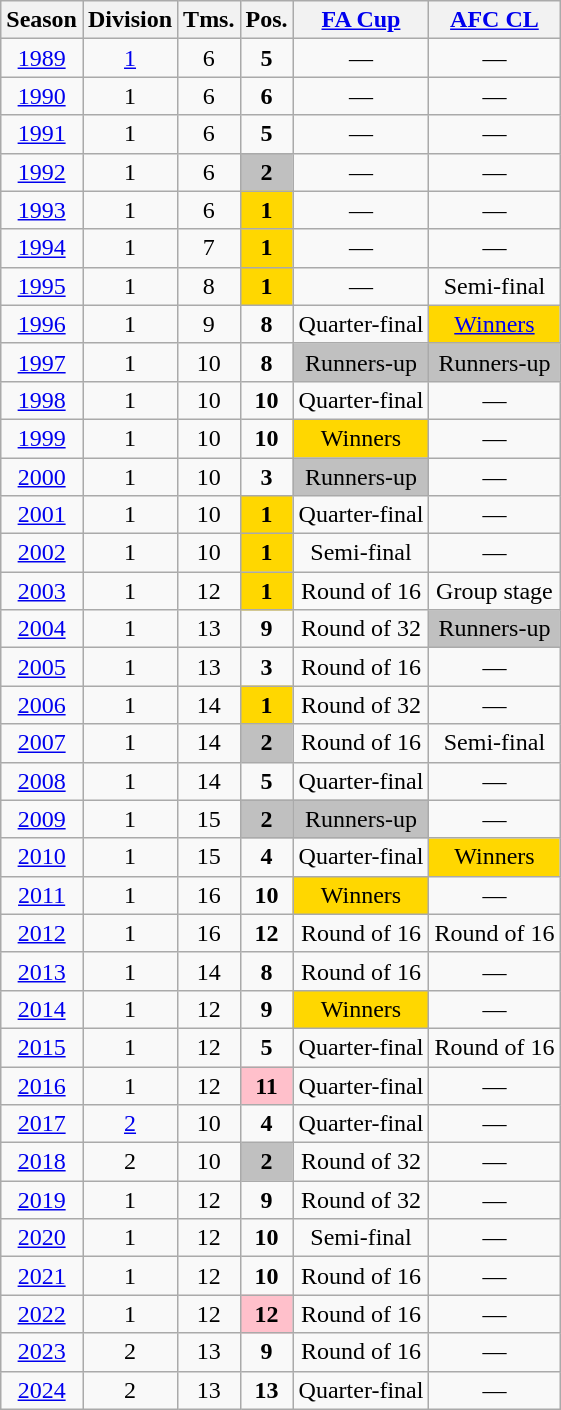<table class="wikitable">
<tr>
<th>Season</th>
<th>Division</th>
<th>Tms.</th>
<th>Pos.</th>
<th><a href='#'>FA Cup</a></th>
<th><a href='#'>AFC CL</a></th>
</tr>
<tr>
<td align=center><a href='#'>1989</a></td>
<td align=center><a href='#'>1</a></td>
<td align=center>6</td>
<td align=center><strong>5</strong></td>
<td align=center>—</td>
<td align=center>—</td>
</tr>
<tr>
<td align=center><a href='#'>1990</a></td>
<td align=center>1</td>
<td align=center>6</td>
<td align=center><strong>6</strong></td>
<td align=center>—</td>
<td align=center>—</td>
</tr>
<tr>
<td align=center><a href='#'>1991</a></td>
<td align=center>1</td>
<td align=center>6</td>
<td align=center><strong>5</strong></td>
<td align=center>—</td>
<td align=center>—</td>
</tr>
<tr>
<td align=center><a href='#'>1992</a></td>
<td align=center>1</td>
<td align=center>6</td>
<td align=center bgcolor=silver><strong>2</strong></td>
<td align=center>—</td>
<td align=center>—</td>
</tr>
<tr>
<td align=center><a href='#'>1993</a></td>
<td align=center>1</td>
<td align=center>6</td>
<td align=center bgcolor=gold><strong>1</strong></td>
<td align=center>—</td>
<td align=center>—</td>
</tr>
<tr>
<td align=center><a href='#'>1994</a></td>
<td align=center>1</td>
<td align=center>7</td>
<td align=center bgcolor=gold><strong>1</strong></td>
<td align=center>—</td>
<td align=center>—</td>
</tr>
<tr>
<td align=center><a href='#'>1995</a></td>
<td align=center>1</td>
<td align=center>8</td>
<td align=center bgcolor=gold><strong>1</strong></td>
<td align=center>—</td>
<td align=center>Semi-final</td>
</tr>
<tr>
<td align=center><a href='#'>1996</a></td>
<td align=center>1</td>
<td align=center>9</td>
<td align=center><strong>8</strong></td>
<td align=center>Quarter-final</td>
<td align=center bgcolor=gold><a href='#'>Winners</a></td>
</tr>
<tr>
<td align=center><a href='#'>1997</a></td>
<td align=center>1</td>
<td align=center>10</td>
<td align=center><strong>8</strong></td>
<td align=center bgcolor=silver>Runners-up</td>
<td align=center bgcolor=silver>Runners-up</td>
</tr>
<tr>
<td align=center><a href='#'>1998</a></td>
<td align=center>1</td>
<td align=center>10</td>
<td align=center><strong>10</strong></td>
<td align=center>Quarter-final</td>
<td align=center>—</td>
</tr>
<tr>
<td align=center><a href='#'>1999</a></td>
<td align=center>1</td>
<td align=center>10</td>
<td align=center><strong>10</strong></td>
<td align=center bgcolor=gold>Winners</td>
<td align=center>—</td>
</tr>
<tr>
<td align=center><a href='#'>2000</a></td>
<td align=center>1</td>
<td align=center>10</td>
<td align=center><strong>3</strong></td>
<td align=center bgcolor=silver>Runners-up</td>
<td align=center>—</td>
</tr>
<tr>
<td align=center><a href='#'>2001</a></td>
<td align=center>1</td>
<td align=center>10</td>
<td align=center bgcolor=gold><strong>1</strong></td>
<td align=center>Quarter-final</td>
<td align=center>—</td>
</tr>
<tr>
<td align=center><a href='#'>2002</a></td>
<td align=center>1</td>
<td align=center>10</td>
<td align=center bgcolor=gold><strong>1</strong></td>
<td align=center>Semi-final</td>
<td align=center>—</td>
</tr>
<tr>
<td align=center><a href='#'>2003</a></td>
<td align=center>1</td>
<td align=center>12</td>
<td align=center bgcolor=gold><strong>1</strong></td>
<td align=center>Round of 16</td>
<td align=center>Group stage</td>
</tr>
<tr>
<td align=center><a href='#'>2004</a></td>
<td align=center>1</td>
<td align=center>13</td>
<td align=center><strong>9</strong></td>
<td align=center>Round of 32</td>
<td align=center bgcolor=silver>Runners-up</td>
</tr>
<tr>
<td align=center><a href='#'>2005</a></td>
<td align=center>1</td>
<td align=center>13</td>
<td align=center><strong>3</strong></td>
<td align=center>Round of 16</td>
<td align=center>—</td>
</tr>
<tr>
<td align=center><a href='#'>2006</a></td>
<td align=center>1</td>
<td align=center>14</td>
<td align=center bgcolor=gold><strong>1</strong></td>
<td align=center>Round of 32</td>
<td align=center>—</td>
</tr>
<tr>
<td align=center><a href='#'>2007</a></td>
<td align=center>1</td>
<td align=center>14</td>
<td align=center bgcolor=silver><strong>2</strong></td>
<td align=center>Round of 16</td>
<td align=center>Semi-final</td>
</tr>
<tr>
<td align=center><a href='#'>2008</a></td>
<td align=center>1</td>
<td align=center>14</td>
<td align=center><strong>5</strong></td>
<td align=center>Quarter-final</td>
<td align=center>—</td>
</tr>
<tr>
<td align=center><a href='#'>2009</a></td>
<td align=center>1</td>
<td align=center>15</td>
<td align=center bgcolor=silver><strong>2</strong></td>
<td align=center bgcolor=silver>Runners-up</td>
<td align=center>—</td>
</tr>
<tr>
<td align=center><a href='#'>2010</a></td>
<td align=center>1</td>
<td align=center>15</td>
<td align=center><strong>4</strong></td>
<td align=center>Quarter-final</td>
<td align=center bgcolor=gold>Winners</td>
</tr>
<tr>
<td align=center><a href='#'>2011</a></td>
<td align=center>1</td>
<td align=center>16</td>
<td align=center><strong>10</strong></td>
<td align=center bgcolor=gold>Winners</td>
<td align=center>—</td>
</tr>
<tr>
<td align=center><a href='#'>2012</a></td>
<td align=center>1</td>
<td align=center>16</td>
<td align=center><strong>12</strong></td>
<td align=center>Round of 16</td>
<td align=center>Round of 16</td>
</tr>
<tr>
<td align=center><a href='#'>2013</a></td>
<td align=center>1</td>
<td align=center>14</td>
<td align=center><strong>8</strong></td>
<td align=center>Round of 16</td>
<td align=center>—</td>
</tr>
<tr>
<td align=center><a href='#'>2014</a></td>
<td align=center>1</td>
<td align=center>12</td>
<td align=center><strong>9</strong></td>
<td align=center bgcolor=gold>Winners</td>
<td align=center>—</td>
</tr>
<tr>
<td align=center><a href='#'>2015</a></td>
<td align=center>1</td>
<td align=center>12</td>
<td align=center><strong>5</strong></td>
<td align=center>Quarter-final</td>
<td align=center>Round of 16</td>
</tr>
<tr>
<td align=center><a href='#'>2016</a></td>
<td align=center>1</td>
<td align=center>12</td>
<td align=center bgcolor=pink><strong>11</strong></td>
<td align=center>Quarter-final</td>
<td align=center>—</td>
</tr>
<tr>
<td align=center><a href='#'>2017</a></td>
<td align=center><a href='#'>2</a></td>
<td align=center>10</td>
<td align=center><strong>4</strong></td>
<td align=center>Quarter-final</td>
<td align=center>—</td>
</tr>
<tr>
<td align=center><a href='#'>2018</a></td>
<td align=center>2</td>
<td align=center>10</td>
<td align=center bgcolor=silver><strong>2</strong></td>
<td align=center>Round of 32</td>
<td align=center>—</td>
</tr>
<tr>
<td align=center><a href='#'>2019</a></td>
<td align=center>1</td>
<td align=center>12</td>
<td align=center><strong>9</strong></td>
<td align=center>Round of 32</td>
<td align=center>—</td>
</tr>
<tr>
<td align=center><a href='#'>2020</a></td>
<td align=center>1</td>
<td align=center>12</td>
<td align=center><strong>10</strong></td>
<td align=center>Semi-final</td>
<td align=center>—</td>
</tr>
<tr>
<td align=center><a href='#'>2021</a></td>
<td align=center>1</td>
<td align=center>12</td>
<td align=center><strong>10</strong></td>
<td align=center>Round of 16</td>
<td align=center>—</td>
</tr>
<tr>
<td align=center><a href='#'>2022</a></td>
<td align=center>1</td>
<td align=center>12</td>
<td align=center bgcolor=pink><strong>12</strong></td>
<td align=center>Round of 16</td>
<td align=center>—</td>
</tr>
<tr>
<td align=center><a href='#'>2023</a></td>
<td align=center>2</td>
<td align=center>13</td>
<td align=center><strong>9</strong></td>
<td align=center>Round of 16</td>
<td align=center>—</td>
</tr>
<tr>
<td align=center><a href='#'>2024</a></td>
<td align=center>2</td>
<td align=center>13</td>
<td align=center><strong>13</strong></td>
<td align=center>Quarter-final</td>
<td align=center>—</td>
</tr>
</table>
